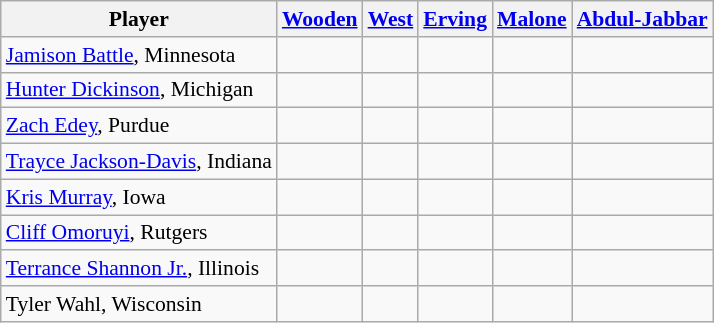<table class="wikitable" style="white-space:nowrap; font-size:90%;text-align:center">
<tr>
<th>Player</th>
<th><a href='#'>Wooden</a></th>
<th><a href='#'>West</a></th>
<th><a href='#'>Erving</a></th>
<th><a href='#'>Malone</a></th>
<th><a href='#'>Abdul-Jabbar</a></th>
</tr>
<tr>
<td align=left><a href='#'>Jamison Battle</a>, Minnesota</td>
<td></td>
<td></td>
<td></td>
<td></td>
<td></td>
</tr>
<tr>
<td align=left><a href='#'>Hunter Dickinson</a>, Michigan</td>
<td></td>
<td></td>
<td></td>
<td></td>
<td></td>
</tr>
<tr>
<td align=left><a href='#'>Zach Edey</a>, Purdue</td>
<td></td>
<td></td>
<td></td>
<td></td>
<td></td>
</tr>
<tr>
<td align=left><a href='#'>Trayce Jackson-Davis</a>, Indiana</td>
<td></td>
<td></td>
<td></td>
<td></td>
<td></td>
</tr>
<tr>
<td align=left><a href='#'>Kris Murray</a>, Iowa</td>
<td></td>
<td></td>
<td></td>
<td></td>
<td></td>
</tr>
<tr>
<td align=left><a href='#'>Cliff Omoruyi</a>, Rutgers</td>
<td></td>
<td></td>
<td></td>
<td></td>
<td></td>
</tr>
<tr>
<td align=left><a href='#'>Terrance Shannon Jr.</a>, Illinois</td>
<td></td>
<td></td>
<td></td>
<td></td>
<td></td>
</tr>
<tr>
<td align=left>Tyler Wahl, Wisconsin</td>
<td></td>
<td></td>
<td></td>
<td></td>
<td></td>
</tr>
</table>
